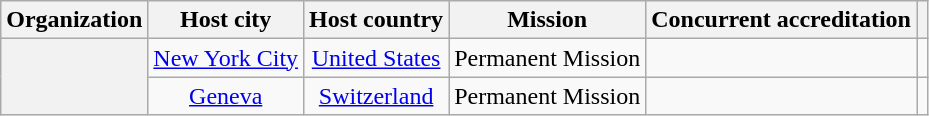<table class="wikitable plainrowheaders" style="text-align:center;">
<tr>
<th scope="col">Organization</th>
<th scope="col">Host city</th>
<th scope="col">Host country</th>
<th scope="col">Mission</th>
<th scope="col">Concurrent accreditation</th>
<th scope="col"></th>
</tr>
<tr>
<th scope="row"  rowspan="2"></th>
<td><a href='#'>New York City</a></td>
<td><a href='#'>United States</a></td>
<td>Permanent Mission</td>
<td></td>
<td></td>
</tr>
<tr>
<td><a href='#'>Geneva</a></td>
<td><a href='#'>Switzerland</a></td>
<td>Permanent Mission</td>
<td></td>
<td></td>
</tr>
</table>
